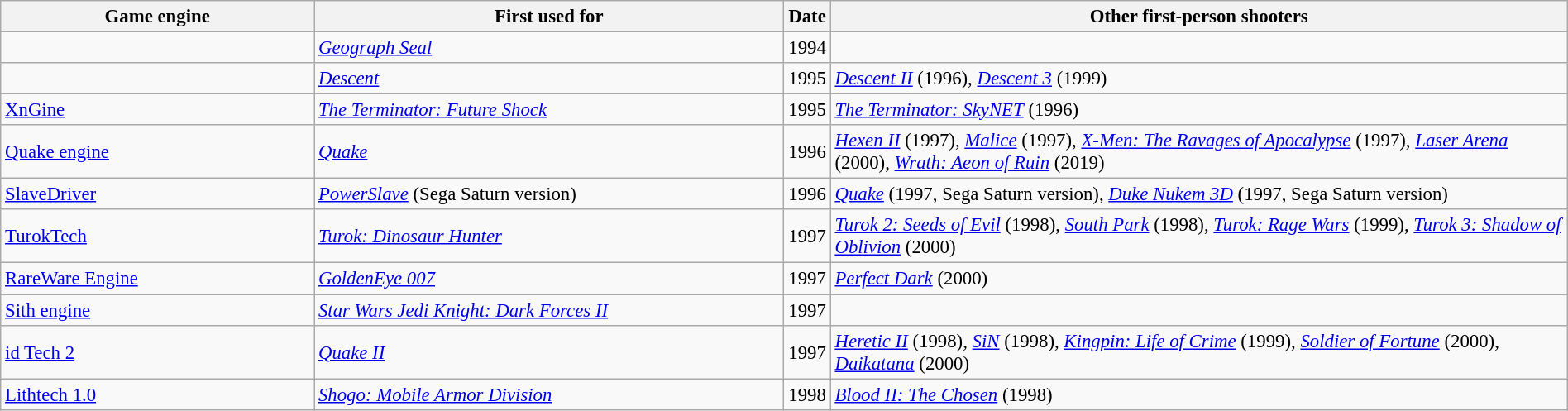<table class="wikitable sortable" style="width:100%;font-size:95%;">
<tr>
<th width=20%>Game engine</th>
<th width=30%>First used for</th>
<th width=12px>Date</th>
<th>Other first-person shooters</th>
</tr>
<tr>
<td></td>
<td><em><a href='#'>Geograph Seal</a></em></td>
<td>1994</td>
<td></td>
</tr>
<tr>
<td></td>
<td><em><a href='#'>Descent</a></em></td>
<td>1995</td>
<td><em><a href='#'>Descent II</a></em> (1996), <em><a href='#'>Descent 3</a></em> (1999)</td>
</tr>
<tr>
<td><a href='#'>XnGine</a></td>
<td><em><a href='#'>The Terminator: Future Shock</a></em></td>
<td>1995</td>
<td><em><a href='#'>The Terminator: SkyNET</a></em> (1996)</td>
</tr>
<tr>
<td><a href='#'>Quake engine</a></td>
<td><em><a href='#'>Quake</a></em></td>
<td>1996</td>
<td><em><a href='#'>Hexen II</a></em> (1997), <em><a href='#'>Malice</a></em> (1997), <em><a href='#'>X-Men: The Ravages of Apocalypse</a></em> (1997), <em><a href='#'>Laser Arena</a></em> (2000), <em><a href='#'>Wrath: Aeon of Ruin</a></em> (2019)</td>
</tr>
<tr>
<td><a href='#'>SlaveDriver</a></td>
<td><em><a href='#'>PowerSlave</a></em> (Sega Saturn version)</td>
<td>1996</td>
<td><em><a href='#'>Quake</a></em> (1997, Sega Saturn version), <em><a href='#'>Duke Nukem 3D</a></em> (1997, Sega Saturn version)</td>
</tr>
<tr>
<td><a href='#'>TurokTech</a></td>
<td><em><a href='#'>Turok: Dinosaur Hunter</a></em></td>
<td>1997</td>
<td><em><a href='#'>Turok 2: Seeds of Evil</a></em> (1998), <em><a href='#'>South Park</a></em> (1998), <em><a href='#'>Turok: Rage Wars</a></em> (1999), <em><a href='#'>Turok 3: Shadow of Oblivion</a></em> (2000)</td>
</tr>
<tr>
<td><a href='#'>RareWare Engine</a></td>
<td><em><a href='#'>GoldenEye 007</a></em></td>
<td>1997</td>
<td><em><a href='#'>Perfect Dark</a></em> (2000)</td>
</tr>
<tr>
<td><a href='#'>Sith engine</a></td>
<td><em><a href='#'>Star Wars Jedi Knight: Dark Forces II</a></em></td>
<td>1997</td>
<td></td>
</tr>
<tr>
<td><a href='#'>id Tech 2</a></td>
<td><em><a href='#'>Quake II</a></em></td>
<td>1997</td>
<td><em><a href='#'>Heretic II</a></em> (1998), <em><a href='#'>SiN</a></em> (1998), <em><a href='#'>Kingpin: Life of Crime</a></em> (1999), <em><a href='#'>Soldier of Fortune</a></em> (2000), <em><a href='#'>Daikatana</a></em> (2000)</td>
</tr>
<tr>
<td><a href='#'>Lithtech 1.0</a></td>
<td><em><a href='#'>Shogo: Mobile Armor Division</a></em></td>
<td>1998</td>
<td><em><a href='#'>Blood II: The Chosen</a></em> (1998)</td>
</tr>
</table>
